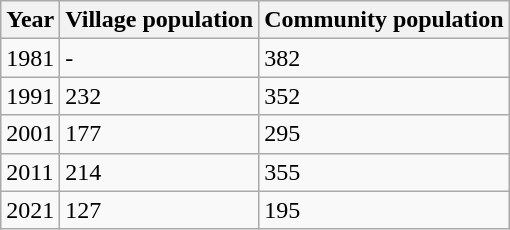<table class=wikitable>
<tr>
<th>Year</th>
<th>Village population</th>
<th>Community population</th>
</tr>
<tr>
<td>1981</td>
<td>-</td>
<td>382</td>
</tr>
<tr>
<td>1991</td>
<td>232</td>
<td>352</td>
</tr>
<tr>
<td>2001</td>
<td>177</td>
<td>295</td>
</tr>
<tr>
<td>2011</td>
<td>214</td>
<td>355</td>
</tr>
<tr>
<td>2021</td>
<td>127</td>
<td>195</td>
</tr>
</table>
